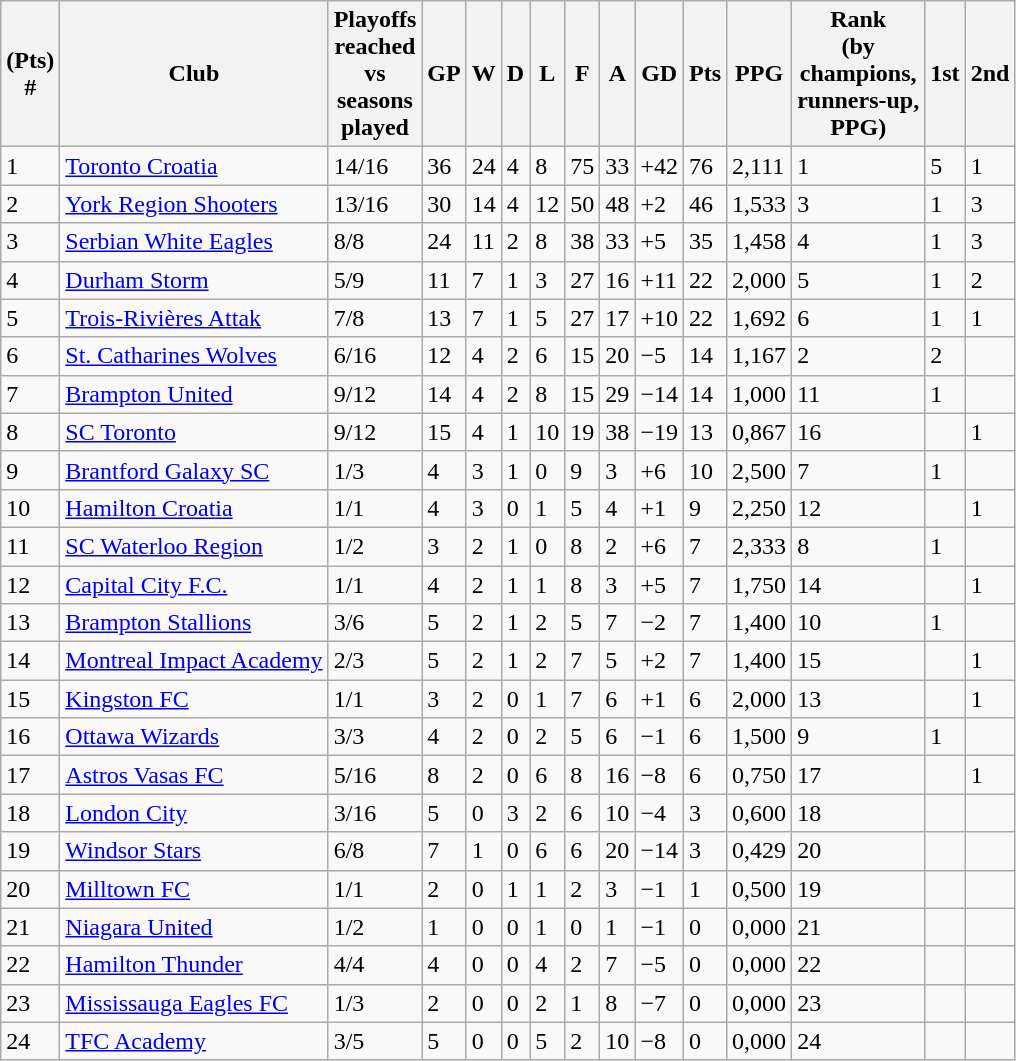<table class="wikitable sortable">
<tr>
<th>(Pts) <br> #</th>
<th>Club <br></th>
<th>Playoffs <br> reached <br> vs <br> seasons <br> played</th>
<th>GP</th>
<th>W</th>
<th>D</th>
<th>L</th>
<th>F</th>
<th>A</th>
<th>GD</th>
<th>Pts</th>
<th>PPG</th>
<th>Rank <br> (by <br> champions, <br> runners-up, <br> PPG)</th>
<th>1st</th>
<th>2nd</th>
</tr>
<tr>
<td>1</td>
<td><a href='#'>Toronto Croatia</a></td>
<td>14/16</td>
<td>36</td>
<td>24</td>
<td>4</td>
<td>8</td>
<td>75</td>
<td>33</td>
<td>+42</td>
<td>76</td>
<td>2,111</td>
<td>1</td>
<td>5</td>
<td>1</td>
</tr>
<tr>
<td>2</td>
<td><a href='#'>York Region Shooters</a></td>
<td>13/16</td>
<td>30</td>
<td>14</td>
<td>4</td>
<td>12</td>
<td>50</td>
<td>48</td>
<td>+2</td>
<td>46</td>
<td>1,533</td>
<td>3</td>
<td>1</td>
<td>3</td>
</tr>
<tr>
<td>3</td>
<td><a href='#'>Serbian White Eagles</a></td>
<td>8/8</td>
<td>24</td>
<td>11</td>
<td>2</td>
<td>8</td>
<td>38</td>
<td>33</td>
<td>+5</td>
<td>35</td>
<td>1,458</td>
<td>4</td>
<td>1</td>
<td>3</td>
</tr>
<tr>
<td>4</td>
<td><a href='#'>Durham Storm</a></td>
<td>5/9</td>
<td>11</td>
<td>7</td>
<td>1</td>
<td>3</td>
<td>27</td>
<td>16</td>
<td>+11</td>
<td>22</td>
<td>2,000</td>
<td>5</td>
<td>1</td>
<td>2</td>
</tr>
<tr>
<td>5</td>
<td><a href='#'>Trois-Rivières Attak</a></td>
<td>7/8</td>
<td>13</td>
<td>7</td>
<td>1</td>
<td>5</td>
<td>27</td>
<td>17</td>
<td>+10</td>
<td>22</td>
<td>1,692</td>
<td>6</td>
<td>1</td>
<td>1</td>
</tr>
<tr>
<td>6</td>
<td><a href='#'>St. Catharines Wolves</a></td>
<td>6/16</td>
<td>12</td>
<td>4</td>
<td>2</td>
<td>6</td>
<td>15</td>
<td>20</td>
<td>−5</td>
<td>14</td>
<td>1,167</td>
<td>2</td>
<td>2</td>
<td></td>
</tr>
<tr>
<td>7</td>
<td><a href='#'>Brampton United</a></td>
<td>9/12</td>
<td>14</td>
<td>4</td>
<td>2</td>
<td>8</td>
<td>15</td>
<td>29</td>
<td>−14</td>
<td>14</td>
<td>1,000</td>
<td>11</td>
<td>1</td>
<td></td>
</tr>
<tr>
<td>8</td>
<td><a href='#'>SC Toronto</a></td>
<td>9/12</td>
<td>15</td>
<td>4</td>
<td>1</td>
<td>10</td>
<td>19</td>
<td>38</td>
<td>−19</td>
<td>13</td>
<td>0,867</td>
<td>16</td>
<td></td>
<td>1</td>
</tr>
<tr>
<td>9</td>
<td><a href='#'>Brantford Galaxy SC</a></td>
<td>1/3</td>
<td>4</td>
<td>3</td>
<td>1</td>
<td>0</td>
<td>9</td>
<td>3</td>
<td>+6</td>
<td>10</td>
<td>2,500</td>
<td>7</td>
<td>1</td>
<td></td>
</tr>
<tr>
<td>10</td>
<td><a href='#'>Hamilton Croatia</a></td>
<td>1/1</td>
<td>4</td>
<td>3</td>
<td>0</td>
<td>1</td>
<td>5</td>
<td>4</td>
<td>+1</td>
<td>9</td>
<td>2,250</td>
<td>12</td>
<td></td>
<td>1</td>
</tr>
<tr>
<td>11</td>
<td><a href='#'>SC Waterloo Region</a></td>
<td>1/2</td>
<td>3</td>
<td>2</td>
<td>1</td>
<td>0</td>
<td>8</td>
<td>2</td>
<td>+6</td>
<td>7</td>
<td>2,333</td>
<td>8</td>
<td>1</td>
<td></td>
</tr>
<tr>
<td>12</td>
<td><a href='#'>Capital City F.C.</a></td>
<td>1/1</td>
<td>4</td>
<td>2</td>
<td>1</td>
<td>1</td>
<td>8</td>
<td>3</td>
<td>+5</td>
<td>7</td>
<td>1,750</td>
<td>14</td>
<td></td>
<td>1</td>
</tr>
<tr>
<td>13</td>
<td><a href='#'>Brampton Stallions</a></td>
<td>3/6</td>
<td>5</td>
<td>2</td>
<td>1</td>
<td>2</td>
<td>5</td>
<td>7</td>
<td>−2</td>
<td>7</td>
<td>1,400</td>
<td>10</td>
<td>1</td>
<td></td>
</tr>
<tr>
<td>14</td>
<td><a href='#'>Montreal Impact Academy</a></td>
<td>2/3</td>
<td>5</td>
<td>2</td>
<td>1</td>
<td>2</td>
<td>7</td>
<td>5</td>
<td>+2</td>
<td>7</td>
<td>1,400</td>
<td>15</td>
<td></td>
<td>1</td>
</tr>
<tr>
<td>15</td>
<td><a href='#'>Kingston FC</a></td>
<td>1/1</td>
<td>3</td>
<td>2</td>
<td>0</td>
<td>1</td>
<td>7</td>
<td>6</td>
<td>+1</td>
<td>6</td>
<td>2,000</td>
<td>13</td>
<td></td>
<td>1</td>
</tr>
<tr>
<td>16</td>
<td><a href='#'>Ottawa Wizards</a></td>
<td>3/3</td>
<td>4</td>
<td>2</td>
<td>0</td>
<td>2</td>
<td>5</td>
<td>6</td>
<td>−1</td>
<td>6</td>
<td>1,500</td>
<td>9</td>
<td>1</td>
<td></td>
</tr>
<tr>
<td>17</td>
<td><a href='#'>Astros Vasas FC</a></td>
<td>5/16</td>
<td>8</td>
<td>2</td>
<td>0</td>
<td>6</td>
<td>8</td>
<td>16</td>
<td>−8</td>
<td>6</td>
<td>0,750</td>
<td>17</td>
<td></td>
<td>1</td>
</tr>
<tr>
<td>18</td>
<td><a href='#'>London City</a></td>
<td>3/16</td>
<td>5</td>
<td>0</td>
<td>3</td>
<td>2</td>
<td>6</td>
<td>10</td>
<td>−4</td>
<td>3</td>
<td>0,600</td>
<td>18</td>
<td></td>
<td></td>
</tr>
<tr>
<td>19</td>
<td><a href='#'>Windsor Stars</a></td>
<td>6/8</td>
<td>7</td>
<td>1</td>
<td>0</td>
<td>6</td>
<td>6</td>
<td>20</td>
<td>−14</td>
<td>3</td>
<td>0,429</td>
<td>20</td>
<td></td>
<td></td>
</tr>
<tr>
<td>20</td>
<td><a href='#'>Milltown FC</a></td>
<td>1/1</td>
<td>2</td>
<td>0</td>
<td>1</td>
<td>1</td>
<td>2</td>
<td>3</td>
<td>−1</td>
<td>1</td>
<td>0,500</td>
<td>19</td>
<td></td>
<td></td>
</tr>
<tr>
<td>21</td>
<td><a href='#'>Niagara United</a></td>
<td>1/2</td>
<td>1</td>
<td>0</td>
<td>0</td>
<td>1</td>
<td>0</td>
<td>1</td>
<td>−1</td>
<td>0</td>
<td>0,000</td>
<td>21</td>
<td></td>
<td></td>
</tr>
<tr>
<td>22</td>
<td><a href='#'>Hamilton Thunder</a></td>
<td>4/4</td>
<td>4</td>
<td>0</td>
<td>0</td>
<td>4</td>
<td>2</td>
<td>7</td>
<td>−5</td>
<td>0</td>
<td>0,000</td>
<td>22</td>
<td></td>
<td></td>
</tr>
<tr>
<td>23</td>
<td><a href='#'>Mississauga Eagles FC</a></td>
<td>1/3</td>
<td>2</td>
<td>0</td>
<td>0</td>
<td>2</td>
<td>1</td>
<td>8</td>
<td>−7</td>
<td>0</td>
<td>0,000</td>
<td>23</td>
<td></td>
<td></td>
</tr>
<tr>
<td>24</td>
<td><a href='#'>TFC Academy</a></td>
<td>3/5</td>
<td>5</td>
<td>0</td>
<td>0</td>
<td>5</td>
<td>2</td>
<td>10</td>
<td>−8</td>
<td>0</td>
<td>0,000</td>
<td>24</td>
<td></td>
<td></td>
</tr>
</table>
